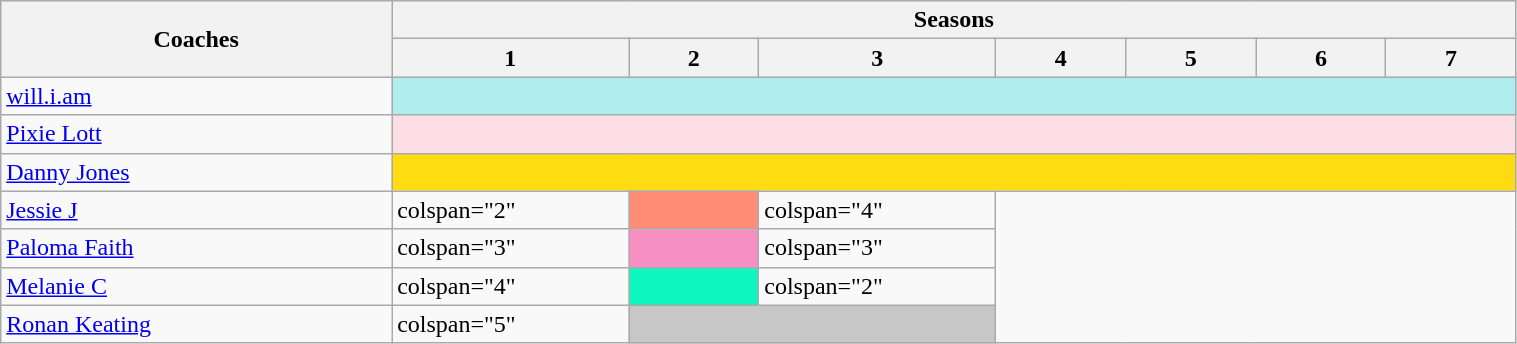<table class="wikitable" width="80%">
<tr>
<th rowspan="2" width="135">Coaches</th>
<th colspan="7">Seasons</th>
</tr>
<tr>
<th width="40">1</th>
<th width="40">2</th>
<th width="40">3</th>
<th width="40">4</th>
<th width="40">5</th>
<th width="40">6</th>
<th Width="40">7</th>
</tr>
<tr>
<td><a href='#'>will.i.am</a></td>
<td colspan="7" style="background:#afeeee"></td>
</tr>
<tr>
<td><a href='#'>Pixie Lott</a></td>
<td colspan="7" style="background:#FDDDE6"></td>
</tr>
<tr>
<td><a href='#'>Danny Jones</a></td>
<td colspan="7" style="background:#ffdb11"></td>
</tr>
<tr>
<td><a href='#'>Jessie J</a></td>
<td>colspan="2" </td>
<td style="background:#ff8c75"></td>
<td>colspan="4" </td>
</tr>
<tr>
<td><a href='#'>Paloma Faith</a></td>
<td>colspan="3" </td>
<td style="background:#f78fc2"></td>
<td>colspan="3" </td>
</tr>
<tr>
<td><a href='#'>Melanie C</a></td>
<td>colspan="4" </td>
<td style="background:#0ff7c0"></td>
<td>colspan="2" </td>
</tr>
<tr>
<td><a href='#'>Ronan Keating</a></td>
<td>colspan="5" </td>
<td colspan="2" style="background:#c7c7c7"></td>
</tr>
</table>
